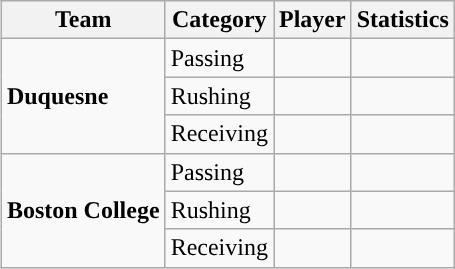<table class="wikitable" style="float: right;">
<tr>
<th>Team</th>
<th>Category</th>
<th>Player</th>
<th>Statistics</th>
</tr>
<tr>
<td rowspan=3><strong>Duquesne</strong></td>
<td>Passing</td>
<td></td>
<td></td>
</tr>
<tr>
<td>Rushing</td>
<td></td>
<td></td>
</tr>
<tr>
<td>Receiving</td>
<td></td>
<td></td>
</tr>
<tr>
<td rowspan=3><strong>Boston College</strong></td>
<td>Passing</td>
<td></td>
<td></td>
</tr>
<tr>
<td>Rushing</td>
<td></td>
<td></td>
</tr>
<tr>
<td>Receiving</td>
<td></td>
<td></td>
</tr>
</table>
